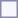<table style="border:1px solid #8888aa; background-color:#f7f8ff; padding:5px; font-size:95%; margin: 0px 12px 12px 0px;">
</table>
